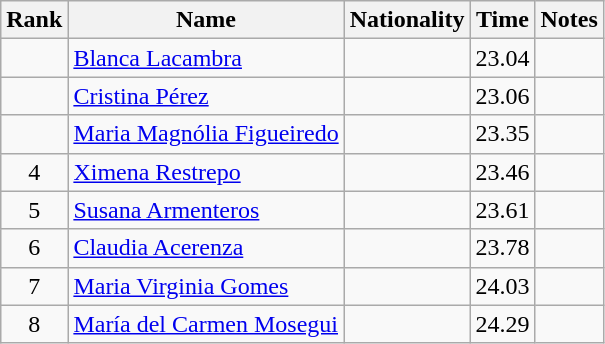<table class="wikitable sortable" style="text-align:center">
<tr>
<th>Rank</th>
<th>Name</th>
<th>Nationality</th>
<th>Time</th>
<th>Notes</th>
</tr>
<tr>
<td align=center></td>
<td align=left><a href='#'>Blanca Lacambra</a></td>
<td align=left></td>
<td>23.04</td>
<td></td>
</tr>
<tr>
<td align=center></td>
<td align=left><a href='#'>Cristina Pérez</a></td>
<td align=left></td>
<td>23.06</td>
<td></td>
</tr>
<tr>
<td align=center></td>
<td align=left><a href='#'>Maria Magnólia Figueiredo</a></td>
<td align=left></td>
<td>23.35</td>
<td></td>
</tr>
<tr>
<td align=center>4</td>
<td align=left><a href='#'>Ximena Restrepo</a></td>
<td align=left></td>
<td>23.46</td>
<td></td>
</tr>
<tr>
<td align=center>5</td>
<td align=left><a href='#'>Susana Armenteros</a></td>
<td align=left></td>
<td>23.61</td>
<td></td>
</tr>
<tr>
<td align=center>6</td>
<td align=left><a href='#'>Claudia Acerenza</a></td>
<td align=left></td>
<td>23.78</td>
<td></td>
</tr>
<tr>
<td align=center>7</td>
<td align=left><a href='#'>Maria Virginia Gomes</a></td>
<td align=left></td>
<td>24.03</td>
<td></td>
</tr>
<tr>
<td align=center>8</td>
<td align=left><a href='#'>María del Carmen Mosegui</a></td>
<td align=left></td>
<td>24.29</td>
<td></td>
</tr>
</table>
